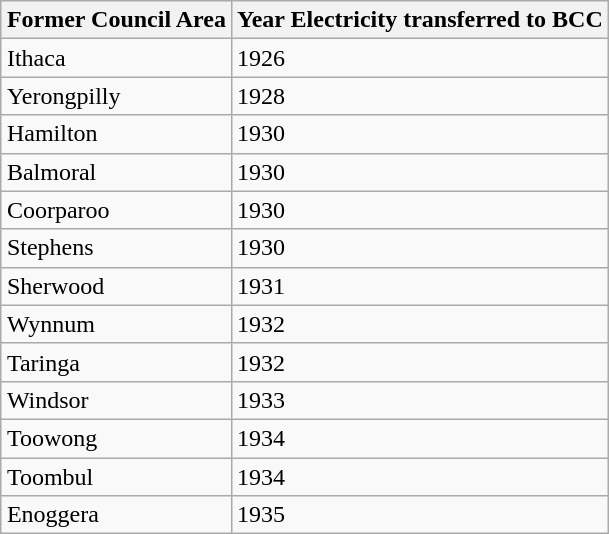<table class="wikitable" style="float: right">
<tr>
<th>Former Council Area</th>
<th>Year Electricity transferred to BCC</th>
</tr>
<tr>
<td>Ithaca</td>
<td>1926</td>
</tr>
<tr>
<td>Yerongpilly</td>
<td>1928</td>
</tr>
<tr>
<td>Hamilton</td>
<td>1930</td>
</tr>
<tr>
<td>Balmoral</td>
<td>1930</td>
</tr>
<tr>
<td>Coorparoo</td>
<td>1930</td>
</tr>
<tr>
<td>Stephens</td>
<td>1930</td>
</tr>
<tr>
<td>Sherwood</td>
<td>1931</td>
</tr>
<tr>
<td>Wynnum</td>
<td>1932</td>
</tr>
<tr>
<td>Taringa</td>
<td>1932</td>
</tr>
<tr>
<td>Windsor</td>
<td>1933</td>
</tr>
<tr>
<td>Toowong</td>
<td>1934</td>
</tr>
<tr>
<td>Toombul</td>
<td>1934</td>
</tr>
<tr>
<td>Enoggera</td>
<td>1935</td>
</tr>
</table>
